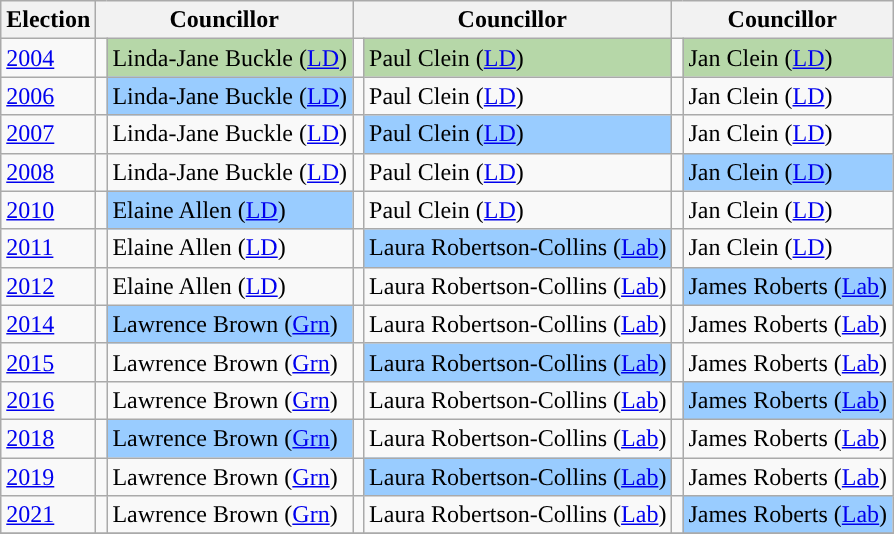<table class="wikitable">
<tr>
<th>Election</th>
<th colspan="2">Councillor</th>
<th colspan="2">Councillor</th>
<th colspan="2">Councillor</th>
</tr>
<tr>
<td><a href='#'>2004</a></td>
<td style="background-color: "></td>
<td bgcolor="#B6D7A8">Linda-Jane Buckle (<a href='#'>LD</a>)</td>
<td style="background-color: "></td>
<td bgcolor="#B6D7A8">Paul Clein (<a href='#'>LD</a>)</td>
<td style="background-color: "></td>
<td bgcolor="#B6D7A8">Jan Clein (<a href='#'>LD</a>)</td>
</tr>
<tr>
<td><a href='#'>2006</a></td>
<td style="background-color: "></td>
<td bgcolor="#99CCFF">Linda-Jane Buckle (<a href='#'>LD</a>)</td>
<td style="background-color: "></td>
<td>Paul Clein (<a href='#'>LD</a>)</td>
<td style="background-color: "></td>
<td>Jan Clein (<a href='#'>LD</a>)</td>
</tr>
<tr>
<td><a href='#'>2007</a></td>
<td style="background-color: "></td>
<td>Linda-Jane Buckle (<a href='#'>LD</a>)</td>
<td style="background-color: "></td>
<td bgcolor="#99CCFF">Paul Clein (<a href='#'>LD</a>)</td>
<td style="background-color: "></td>
<td>Jan Clein (<a href='#'>LD</a>)</td>
</tr>
<tr>
<td><a href='#'>2008</a></td>
<td style="background-color: "></td>
<td>Linda-Jane Buckle (<a href='#'>LD</a>)</td>
<td style="background-color: "></td>
<td>Paul Clein (<a href='#'>LD</a>)</td>
<td style="background-color: "></td>
<td bgcolor="#99CCFF">Jan Clein (<a href='#'>LD</a>)</td>
</tr>
<tr>
<td><a href='#'>2010</a></td>
<td style="background-color: "></td>
<td bgcolor="#99CCFF">Elaine Allen (<a href='#'>LD</a>)</td>
<td style="background-color: "></td>
<td>Paul Clein (<a href='#'>LD</a>)</td>
<td style="background-color: "></td>
<td>Jan Clein (<a href='#'>LD</a>)</td>
</tr>
<tr>
<td><a href='#'>2011</a></td>
<td style="background-color: "></td>
<td>Elaine Allen (<a href='#'>LD</a>)</td>
<td style="background-color: "></td>
<td bgcolor="#99CCFF">Laura Robertson-Collins (<a href='#'>Lab</a>)</td>
<td style="background-color: "></td>
<td>Jan Clein (<a href='#'>LD</a>)</td>
</tr>
<tr>
<td><a href='#'>2012</a></td>
<td style="background-color: "></td>
<td>Elaine Allen (<a href='#'>LD</a>)</td>
<td style="background-color: "></td>
<td>Laura Robertson-Collins (<a href='#'>Lab</a>)</td>
<td style="background-color: "></td>
<td bgcolor="#99CCFF">James Roberts (<a href='#'>Lab</a>)</td>
</tr>
<tr>
<td><a href='#'>2014</a></td>
<td style="background-color: "></td>
<td bgcolor="#99CCFF">Lawrence Brown (<a href='#'>Grn</a>)</td>
<td style="background-color: "></td>
<td>Laura Robertson-Collins (<a href='#'>Lab</a>)</td>
<td style="background-color: "></td>
<td>James Roberts (<a href='#'>Lab</a>)</td>
</tr>
<tr>
<td><a href='#'>2015</a></td>
<td style="background-color: "></td>
<td>Lawrence Brown (<a href='#'>Grn</a>)</td>
<td style="background-color: "></td>
<td bgcolor="#99CCFF">Laura Robertson-Collins (<a href='#'>Lab</a>)</td>
<td style="background-color: "></td>
<td>James Roberts (<a href='#'>Lab</a>)</td>
</tr>
<tr>
<td><a href='#'>2016</a></td>
<td style="background-color: "></td>
<td>Lawrence Brown (<a href='#'>Grn</a>)</td>
<td style="background-color: "></td>
<td>Laura Robertson-Collins (<a href='#'>Lab</a>)</td>
<td style="background-color: "></td>
<td bgcolor="#99CCFF">James Roberts (<a href='#'>Lab</a>)</td>
</tr>
<tr>
<td><a href='#'>2018</a></td>
<td style="background-color: "></td>
<td bgcolor="#99CCFF">Lawrence Brown (<a href='#'>Grn</a>)</td>
<td style="background-color: "></td>
<td>Laura Robertson-Collins (<a href='#'>Lab</a>)</td>
<td style="background-color: "></td>
<td>James Roberts (<a href='#'>Lab</a>)</td>
</tr>
<tr>
<td><a href='#'>2019</a></td>
<td style="background-color: "></td>
<td>Lawrence Brown (<a href='#'>Grn</a>)</td>
<td style="background-color: "></td>
<td bgcolor="#99CCFF">Laura Robertson-Collins (<a href='#'>Lab</a>)</td>
<td style="background-color: "></td>
<td>James Roberts (<a href='#'>Lab</a>)</td>
</tr>
<tr>
<td><a href='#'>2021</a></td>
<td style="background-color: "></td>
<td>Lawrence Brown (<a href='#'>Grn</a>)</td>
<td style="background-color: "></td>
<td>Laura Robertson-Collins (<a href='#'>Lab</a>)</td>
<td style="background-color: "></td>
<td bgcolor="#99CCFF">James Roberts (<a href='#'>Lab</a>)</td>
</tr>
<tr>
</tr>
</table>
